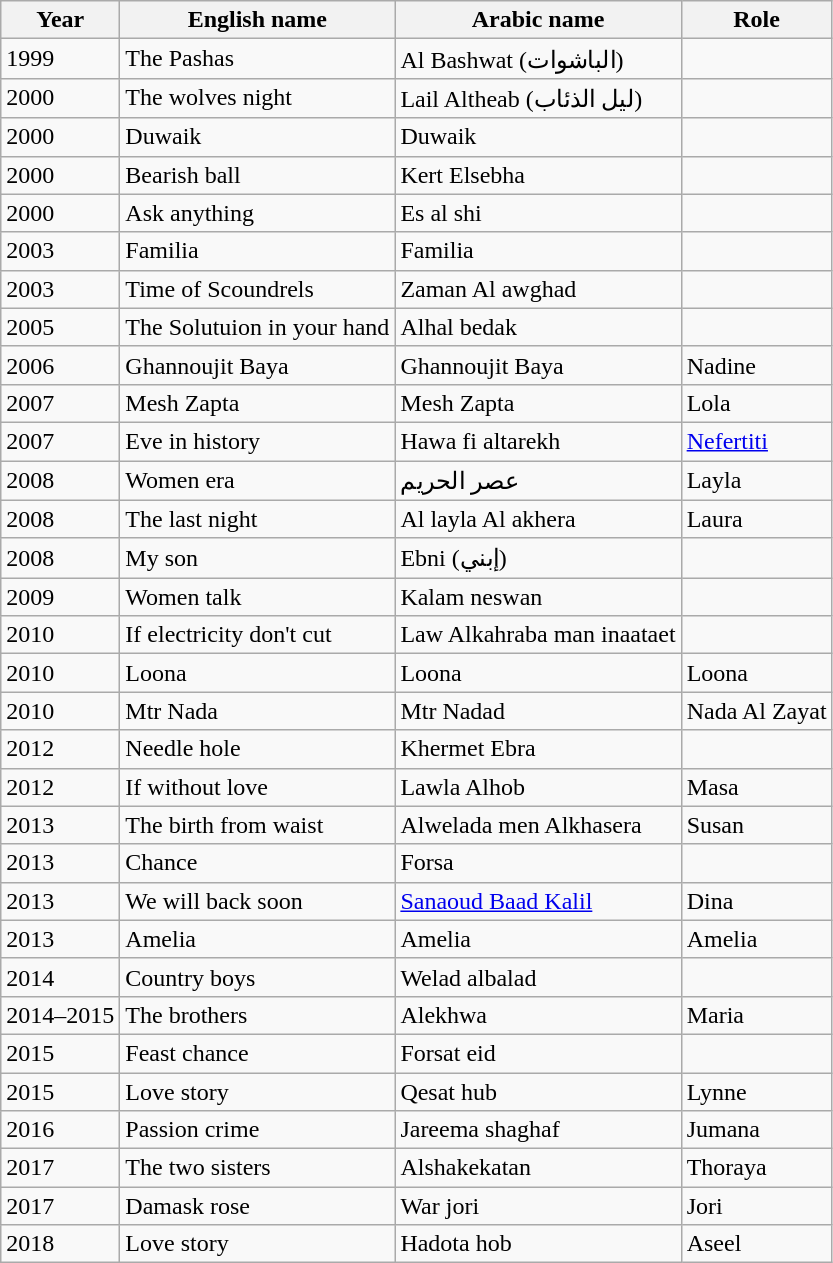<table class="wikitable">
<tr>
<th>Year</th>
<th>English name</th>
<th>Arabic name</th>
<th>Role</th>
</tr>
<tr>
<td>1999</td>
<td>The Pashas</td>
<td>Al Bashwat (الباشوات)</td>
<td></td>
</tr>
<tr>
<td>2000</td>
<td>The wolves night</td>
<td>Lail Altheab (ليل الذئاب)</td>
<td></td>
</tr>
<tr>
<td>2000</td>
<td>Duwaik</td>
<td>Duwaik</td>
<td></td>
</tr>
<tr>
<td>2000</td>
<td>Bearish ball</td>
<td>Kert Elsebha</td>
<td></td>
</tr>
<tr>
<td>2000</td>
<td>Ask anything</td>
<td>Es al shi</td>
<td></td>
</tr>
<tr>
<td>2003</td>
<td>Familia</td>
<td>Familia</td>
<td></td>
</tr>
<tr>
<td>2003</td>
<td>Time of Scoundrels</td>
<td>Zaman Al awghad</td>
<td></td>
</tr>
<tr>
<td>2005</td>
<td>The Solutuion in your hand</td>
<td>Alhal bedak</td>
<td></td>
</tr>
<tr>
<td>2006</td>
<td>Ghannoujit Baya</td>
<td>Ghannoujit Baya</td>
<td>Nadine</td>
</tr>
<tr>
<td>2007</td>
<td>Mesh Zapta</td>
<td>Mesh Zapta</td>
<td>Lola</td>
</tr>
<tr>
<td>2007</td>
<td>Eve in history</td>
<td>Hawa fi altarekh</td>
<td><a href='#'>Nefertiti</a></td>
</tr>
<tr>
<td>2008</td>
<td>Women era</td>
<td>عصر الحريم</td>
<td>Layla</td>
</tr>
<tr>
<td>2008</td>
<td>The last night</td>
<td>Al layla Al akhera</td>
<td>Laura</td>
</tr>
<tr>
<td>2008</td>
<td>My son</td>
<td>Ebni (إبني)</td>
<td></td>
</tr>
<tr>
<td>2009</td>
<td>Women talk</td>
<td>Kalam neswan</td>
<td></td>
</tr>
<tr>
<td>2010</td>
<td>If electricity don't cut</td>
<td>Law Alkahraba man inaataet</td>
<td></td>
</tr>
<tr>
<td>2010</td>
<td>Loona</td>
<td>Loona</td>
<td>Loona</td>
</tr>
<tr>
<td>2010</td>
<td>Mtr Nada</td>
<td>Mtr Nadad</td>
<td>Nada Al Zayat</td>
</tr>
<tr>
<td>2012</td>
<td>Needle hole</td>
<td>Khermet Ebra</td>
<td></td>
</tr>
<tr>
<td>2012</td>
<td>If without love</td>
<td>Lawla Alhob</td>
<td>Masa</td>
</tr>
<tr>
<td>2013</td>
<td>The birth from waist</td>
<td>Alwelada men Alkhasera</td>
<td>Susan</td>
</tr>
<tr>
<td>2013</td>
<td>Chance</td>
<td>Forsa</td>
<td></td>
</tr>
<tr>
<td>2013</td>
<td>We will back soon</td>
<td><a href='#'>Sanaoud Baad Kalil</a></td>
<td>Dina</td>
</tr>
<tr>
<td>2013</td>
<td>Amelia</td>
<td>Amelia</td>
<td>Amelia</td>
</tr>
<tr>
<td>2014</td>
<td>Country boys</td>
<td>Welad albalad</td>
<td></td>
</tr>
<tr>
<td>2014–2015</td>
<td>The brothers</td>
<td>Alekhwa</td>
<td>Maria</td>
</tr>
<tr>
<td>2015</td>
<td>Feast chance</td>
<td>Forsat eid</td>
<td></td>
</tr>
<tr>
<td>2015</td>
<td>Love story</td>
<td>Qesat hub</td>
<td>Lynne</td>
</tr>
<tr>
<td>2016</td>
<td>Passion crime</td>
<td>Jareema shaghaf</td>
<td>Jumana</td>
</tr>
<tr>
<td>2017</td>
<td>The two sisters</td>
<td>Alshakekatan</td>
<td>Thoraya</td>
</tr>
<tr>
<td>2017</td>
<td>Damask rose</td>
<td>War jori</td>
<td>Jori</td>
</tr>
<tr>
<td>2018</td>
<td>Love story</td>
<td>Hadota hob</td>
<td>Aseel</td>
</tr>
</table>
